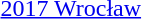<table>
<tr>
<td><a href='#'>2017 Wrocław</a></td>
<td></td>
<td></td>
<td></td>
</tr>
</table>
